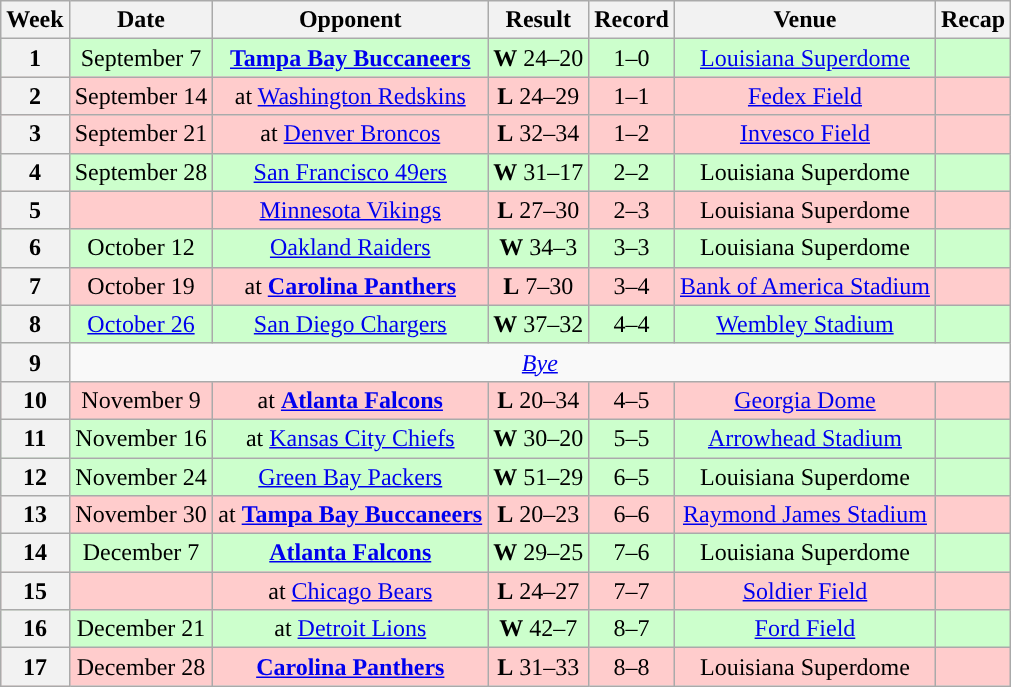<table class="wikitable" style="text-align:center">
<tr>
<th>Week</th>
<th>Date</th>
<th>Opponent</th>
<th>Result</th>
<th>Record</th>
<th>Venue</th>
<th>Recap</th>
</tr>
<tr style="background: #cfc;">
<th>1</th>
<td>September 7</td>
<td><strong><a href='#'>Tampa Bay Buccaneers</a></strong></td>
<td><strong>W</strong> 24–20</td>
<td>1–0</td>
<td><a href='#'>Louisiana Superdome</a></td>
<td></td>
</tr>
<tr style="background: #fcc;">
<th>2</th>
<td>September 14</td>
<td>at <a href='#'>Washington Redskins</a></td>
<td><strong>L</strong> 24–29</td>
<td>1–1</td>
<td><a href='#'>Fedex Field</a></td>
<td align=center colspan="1"></td>
</tr>
<tr style="background: #fcc;">
<th>3</th>
<td>September 21</td>
<td>at <a href='#'>Denver Broncos</a></td>
<td><strong>L</strong> 32–34</td>
<td>1–2</td>
<td><a href='#'>Invesco Field</a></td>
<td></td>
</tr>
<tr style="background: #cfc;">
<th>4</th>
<td>September 28</td>
<td><a href='#'>San Francisco 49ers</a></td>
<td><strong>W</strong> 31–17</td>
<td>2–2</td>
<td>Louisiana Superdome</td>
<td></td>
</tr>
<tr style="background: #fcc;">
<th>5</th>
<td></td>
<td><a href='#'>Minnesota Vikings</a></td>
<td><strong>L</strong> 27–30</td>
<td>2–3</td>
<td>Louisiana Superdome</td>
<td></td>
</tr>
<tr style="background: #cfc;">
<th>6</th>
<td>October 12</td>
<td><a href='#'>Oakland Raiders</a></td>
<td><strong>W</strong> 34–3</td>
<td>3–3</td>
<td>Louisiana Superdome</td>
<td></td>
</tr>
<tr style="background: #fcc;">
<th>7</th>
<td>October 19</td>
<td>at <strong><a href='#'>Carolina Panthers</a></strong></td>
<td><strong>L</strong> 7–30</td>
<td>3–4</td>
<td><a href='#'>Bank of America Stadium</a></td>
<td></td>
</tr>
<tr style="background: #cfc;">
<th>8</th>
<td><a href='#'>October 26</a></td>
<td><a href='#'>San Diego Chargers</a></td>
<td><strong>W</strong> 37–32</td>
<td>4–4</td>
<td> <a href='#'>Wembley Stadium</a> </td>
<td></td>
</tr>
<tr>
<th>9</th>
<td colSpan=8 align="center"><em><a href='#'>Bye</a></em></td>
</tr>
<tr style="background: #fcc;">
<th>10</th>
<td>November 9</td>
<td>at <strong><a href='#'>Atlanta Falcons</a></strong></td>
<td><strong>L</strong> 20–34</td>
<td>4–5</td>
<td><a href='#'>Georgia Dome</a></td>
<td></td>
</tr>
<tr style="background: #cfc;">
<th>11</th>
<td>November 16</td>
<td>at <a href='#'>Kansas City Chiefs</a></td>
<td><strong>W</strong> 30–20</td>
<td>5–5</td>
<td><a href='#'>Arrowhead Stadium</a></td>
<td></td>
</tr>
<tr style="background: #cfc;">
<th>12</th>
<td>November 24</td>
<td><a href='#'>Green Bay Packers</a></td>
<td><strong>W</strong> 51–29</td>
<td>6–5</td>
<td>Louisiana Superdome</td>
<td></td>
</tr>
<tr style="background: #fcc;">
<th>13</th>
<td>November 30</td>
<td>at <strong><a href='#'>Tampa Bay Buccaneers</a></strong></td>
<td><strong>L</strong> 20–23</td>
<td>6–6</td>
<td><a href='#'>Raymond James Stadium</a></td>
<td></td>
</tr>
<tr style="background: #cfc;">
<th>14</th>
<td>December 7</td>
<td><strong><a href='#'>Atlanta Falcons</a></strong></td>
<td><strong>W</strong> 29–25</td>
<td>7–6</td>
<td>Louisiana Superdome</td>
<td></td>
</tr>
<tr style="background: #fcc;">
<th>15</th>
<td></td>
<td>at <a href='#'>Chicago Bears</a></td>
<td><strong>L</strong> 24–27</td>
<td>7–7</td>
<td><a href='#'>Soldier Field</a></td>
<td></td>
</tr>
<tr style="background: #cfc;">
<th>16</th>
<td>December 21</td>
<td>at <a href='#'>Detroit Lions</a></td>
<td><strong>W</strong> 42–7</td>
<td>8–7</td>
<td><a href='#'>Ford Field</a></td>
<td></td>
</tr>
<tr style="background: #fcc;">
<th>17</th>
<td>December 28</td>
<td><strong><a href='#'>Carolina Panthers</a></strong></td>
<td><strong>L</strong> 31–33</td>
<td>8–8</td>
<td>Louisiana Superdome</td>
<td></td>
</tr>
</table>
